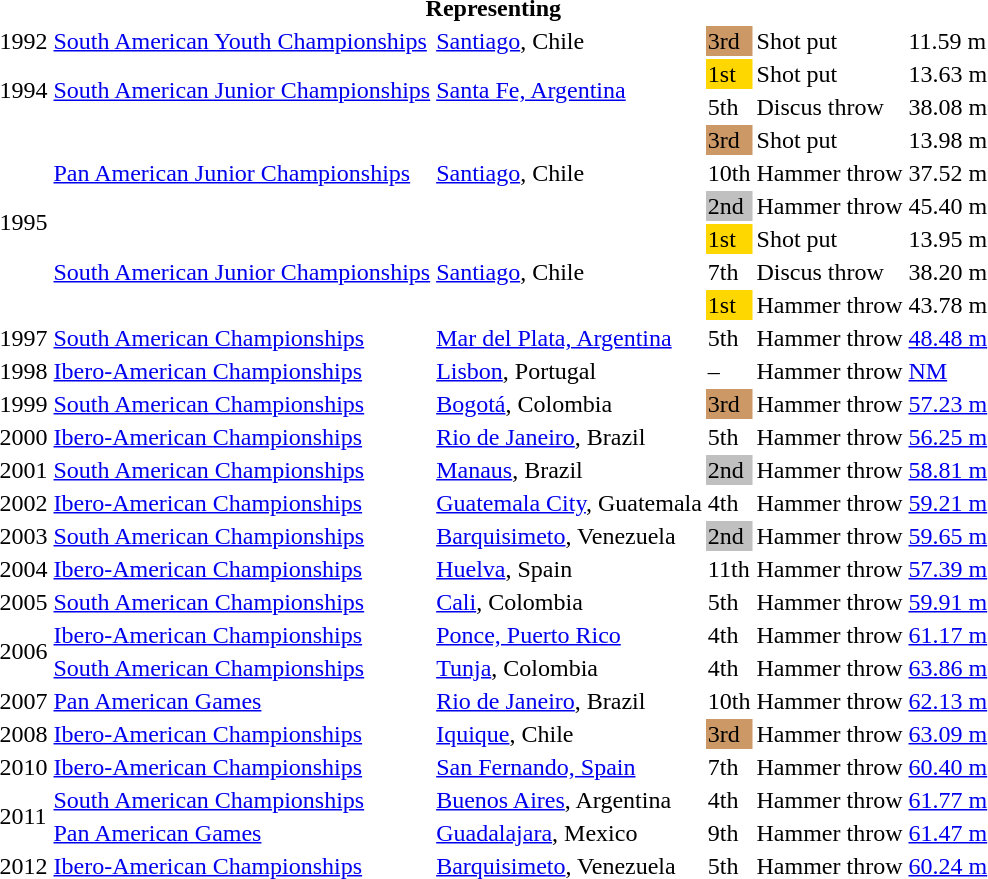<table>
<tr>
<th colspan="6">Representing </th>
</tr>
<tr>
<td>1992</td>
<td><a href='#'>South American Youth Championships</a></td>
<td><a href='#'>Santiago</a>, Chile</td>
<td bgcolor=cc9966>3rd</td>
<td>Shot put</td>
<td>11.59 m</td>
</tr>
<tr>
<td rowspan=2>1994</td>
<td rowspan=2><a href='#'>South American Junior Championships</a></td>
<td rowspan=2><a href='#'>Santa Fe, Argentina</a></td>
<td bgcolor=gold>1st</td>
<td>Shot put</td>
<td>13.63 m</td>
</tr>
<tr>
<td>5th</td>
<td>Discus throw</td>
<td>38.08 m</td>
</tr>
<tr>
<td rowspan=6>1995</td>
<td rowspan=3><a href='#'>Pan American Junior Championships</a></td>
<td rowspan=3><a href='#'>Santiago</a>, Chile</td>
<td bgcolor=cc9966>3rd</td>
<td>Shot put</td>
<td>13.98 m</td>
</tr>
<tr>
<td>10th</td>
<td>Hammer throw</td>
<td>37.52 m</td>
</tr>
<tr>
<td bgcolor=silver>2nd</td>
<td>Hammer throw</td>
<td>45.40 m</td>
</tr>
<tr>
<td rowspan=3><a href='#'>South American Junior Championships</a></td>
<td rowspan=3><a href='#'>Santiago</a>, Chile</td>
<td bgcolor=gold>1st</td>
<td>Shot put</td>
<td>13.95 m</td>
</tr>
<tr>
<td>7th</td>
<td>Discus throw</td>
<td>38.20 m</td>
</tr>
<tr>
<td bgcolor=gold>1st</td>
<td>Hammer throw</td>
<td>43.78 m</td>
</tr>
<tr>
<td>1997</td>
<td><a href='#'>South American Championships</a></td>
<td><a href='#'>Mar del Plata, Argentina</a></td>
<td>5th</td>
<td>Hammer throw</td>
<td><a href='#'>48.48 m</a></td>
</tr>
<tr>
<td>1998</td>
<td><a href='#'>Ibero-American Championships</a></td>
<td><a href='#'>Lisbon</a>, Portugal</td>
<td>–</td>
<td>Hammer throw</td>
<td><a href='#'>NM</a></td>
</tr>
<tr>
<td>1999</td>
<td><a href='#'>South American Championships</a></td>
<td><a href='#'>Bogotá</a>, Colombia</td>
<td bgcolor=cc9966>3rd</td>
<td>Hammer throw</td>
<td><a href='#'>57.23 m</a></td>
</tr>
<tr>
<td>2000</td>
<td><a href='#'>Ibero-American Championships</a></td>
<td><a href='#'>Rio de Janeiro</a>, Brazil</td>
<td>5th</td>
<td>Hammer throw</td>
<td><a href='#'>56.25 m</a></td>
</tr>
<tr>
<td>2001</td>
<td><a href='#'>South American Championships</a></td>
<td><a href='#'>Manaus</a>, Brazil</td>
<td bgcolor=silver>2nd</td>
<td>Hammer throw</td>
<td><a href='#'>58.81 m</a></td>
</tr>
<tr>
<td>2002</td>
<td><a href='#'>Ibero-American Championships</a></td>
<td><a href='#'>Guatemala City</a>, Guatemala</td>
<td>4th</td>
<td>Hammer throw</td>
<td><a href='#'>59.21 m</a></td>
</tr>
<tr>
<td>2003</td>
<td><a href='#'>South American Championships</a></td>
<td><a href='#'>Barquisimeto</a>, Venezuela</td>
<td bgcolor=silver>2nd</td>
<td>Hammer throw</td>
<td><a href='#'>59.65 m</a></td>
</tr>
<tr>
<td>2004</td>
<td><a href='#'>Ibero-American Championships</a></td>
<td><a href='#'>Huelva</a>, Spain</td>
<td>11th</td>
<td>Hammer throw</td>
<td><a href='#'>57.39 m</a></td>
</tr>
<tr>
<td>2005</td>
<td><a href='#'>South American Championships</a></td>
<td><a href='#'>Cali</a>, Colombia</td>
<td>5th</td>
<td>Hammer throw</td>
<td><a href='#'>59.91 m</a></td>
</tr>
<tr>
<td rowspan=2>2006</td>
<td><a href='#'>Ibero-American Championships</a></td>
<td><a href='#'>Ponce, Puerto Rico</a></td>
<td>4th</td>
<td>Hammer throw</td>
<td><a href='#'>61.17 m</a></td>
</tr>
<tr>
<td><a href='#'>South American Championships</a></td>
<td><a href='#'>Tunja</a>, Colombia</td>
<td>4th</td>
<td>Hammer throw</td>
<td><a href='#'>63.86 m</a></td>
</tr>
<tr>
<td>2007</td>
<td><a href='#'>Pan American Games</a></td>
<td><a href='#'>Rio de Janeiro</a>, Brazil</td>
<td>10th</td>
<td>Hammer throw</td>
<td><a href='#'>62.13 m</a></td>
</tr>
<tr>
<td>2008</td>
<td><a href='#'>Ibero-American Championships</a></td>
<td><a href='#'>Iquique</a>, Chile</td>
<td bgcolor=cc9966>3rd</td>
<td>Hammer throw</td>
<td><a href='#'>63.09 m</a></td>
</tr>
<tr>
<td>2010</td>
<td><a href='#'>Ibero-American Championships</a></td>
<td><a href='#'>San Fernando, Spain</a></td>
<td>7th</td>
<td>Hammer throw</td>
<td><a href='#'>60.40 m</a></td>
</tr>
<tr>
<td rowspan=2>2011</td>
<td><a href='#'>South American Championships</a></td>
<td><a href='#'>Buenos Aires</a>, Argentina</td>
<td>4th</td>
<td>Hammer throw</td>
<td><a href='#'>61.77 m</a></td>
</tr>
<tr>
<td><a href='#'>Pan American Games</a></td>
<td><a href='#'>Guadalajara</a>, Mexico</td>
<td>9th</td>
<td>Hammer throw</td>
<td><a href='#'>61.47 m</a></td>
</tr>
<tr>
<td>2012</td>
<td><a href='#'>Ibero-American Championships</a></td>
<td><a href='#'>Barquisimeto</a>, Venezuela</td>
<td>5th</td>
<td>Hammer throw</td>
<td><a href='#'>60.24 m</a></td>
</tr>
</table>
